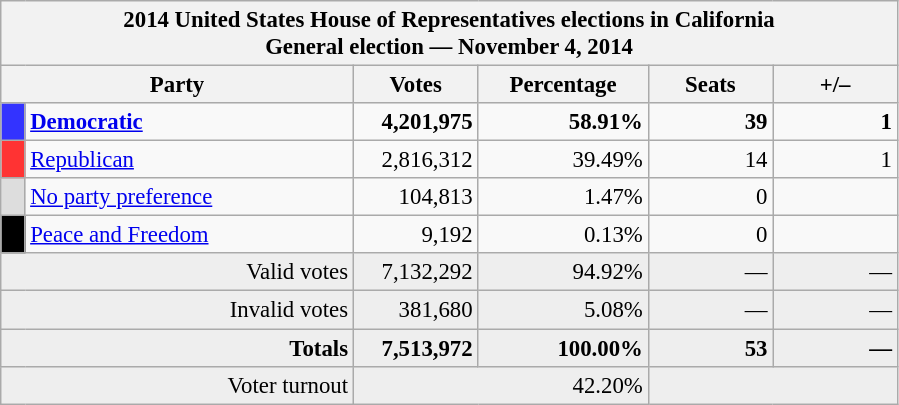<table class="wikitable" style="font-size: 95%;">
<tr>
<th colspan="7">2014 United States House of Representatives elections in California<br>General election — November 4, 2014</th>
</tr>
<tr>
<th colspan=2 style="width: 15em">Party</th>
<th style="width: 5em">Votes</th>
<th style="width: 7em">Percentage</th>
<th style="width: 5em">Seats</th>
<th style="width: 5em">+/–</th>
</tr>
<tr>
<th style="background:#33f; width:3px;"></th>
<td style="width: 130px"><strong><a href='#'>Democratic</a></strong></td>
<td style="text-align:right;"><strong>4,201,975</strong></td>
<td style="text-align:right;"><strong>58.91%</strong></td>
<td style="text-align:right;"><strong>39</strong></td>
<td style="text-align:right;"><strong> 1</strong></td>
</tr>
<tr>
<th style="background:#f33; width:3px;"></th>
<td style="width: 130px"><a href='#'>Republican</a></td>
<td style="text-align:right;">2,816,312</td>
<td style="text-align:right;">39.49%</td>
<td style="text-align:right;">14</td>
<td style="text-align:right;"> 1</td>
</tr>
<tr>
<th style="background:#ddd; width:3px;"></th>
<td style="width: 130px"><a href='#'>No party preference</a></td>
<td style="text-align:right;">104,813</td>
<td style="text-align:right;">1.47%</td>
<td style="text-align:right;">0</td>
<td style="text-align:right;"></td>
</tr>
<tr>
<th style="background:#000; width:3px;"></th>
<td style="width: 130px"><a href='#'>Peace and Freedom</a></td>
<td style="text-align:right;">9,192</td>
<td style="text-align:right;">0.13%</td>
<td style="text-align:right;">0</td>
<td style="text-align:right;"></td>
</tr>
<tr style="background:#eee; text-align:right;">
<td colspan="2">Valid votes</td>
<td>7,132,292</td>
<td>94.92%</td>
<td>—</td>
<td>—</td>
</tr>
<tr style="background:#eee; text-align:right;">
<td colspan="2">Invalid votes</td>
<td>381,680</td>
<td>5.08%</td>
<td>—</td>
<td>—</td>
</tr>
<tr style="background:#eee; text-align:right;">
<td colspan="2"><strong>Totals</strong></td>
<td><strong>7,513,972</strong></td>
<td><strong>100.00%</strong></td>
<td><strong>53</strong></td>
<td><strong>—</strong></td>
</tr>
<tr style="background:#eee; text-align:right;">
<td colspan="2">Voter turnout</td>
<td colspan="2">42.20%</td>
<td colspan="2"></td>
</tr>
</table>
